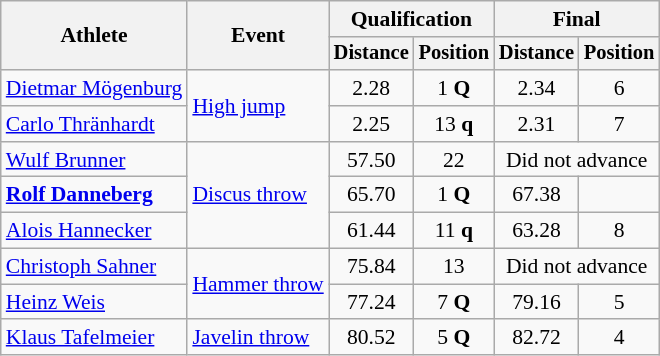<table class=wikitable style="font-size:90%; text-align:center">
<tr>
<th rowspan=2>Athlete</th>
<th rowspan=2>Event</th>
<th colspan=2>Qualification</th>
<th colspan=2>Final</th>
</tr>
<tr style=font-size:95%>
<th>Distance</th>
<th>Position</th>
<th>Distance</th>
<th>Position</th>
</tr>
<tr align=center>
<td align=left><a href='#'>Dietmar Mögenburg</a></td>
<td align=left rowspan=2><a href='#'>High jump</a></td>
<td>2.28</td>
<td>1 <strong>Q</strong></td>
<td>2.34</td>
<td>6</td>
</tr>
<tr align=center>
<td align=left><a href='#'>Carlo Thränhardt</a></td>
<td>2.25</td>
<td>13 <strong>q</strong></td>
<td>2.31</td>
<td>7</td>
</tr>
<tr align=center>
<td align=left><a href='#'>Wulf Brunner</a></td>
<td align=left rowspan=3><a href='#'>Discus throw</a></td>
<td>57.50</td>
<td>22</td>
<td colspan=2>Did not advance</td>
</tr>
<tr align=center>
<td align=left><strong><a href='#'>Rolf Danneberg</a></strong></td>
<td>65.70</td>
<td>1 <strong>Q</strong></td>
<td>67.38</td>
<td></td>
</tr>
<tr align=center>
<td align=left><a href='#'>Alois Hannecker</a></td>
<td>61.44</td>
<td>11 <strong>q</strong></td>
<td>63.28</td>
<td>8</td>
</tr>
<tr align=center>
<td align=left><a href='#'>Christoph Sahner</a></td>
<td align=left rowspan=2><a href='#'>Hammer throw</a></td>
<td>75.84</td>
<td>13</td>
<td colspan=2>Did not advance</td>
</tr>
<tr align=center>
<td align=left><a href='#'>Heinz Weis</a></td>
<td>77.24</td>
<td>7 <strong>Q</strong></td>
<td>79.16</td>
<td>5</td>
</tr>
<tr align=center>
<td align=left><a href='#'>Klaus Tafelmeier</a></td>
<td align=left><a href='#'>Javelin throw</a></td>
<td>80.52</td>
<td>5 <strong>Q</strong></td>
<td>82.72</td>
<td>4</td>
</tr>
</table>
